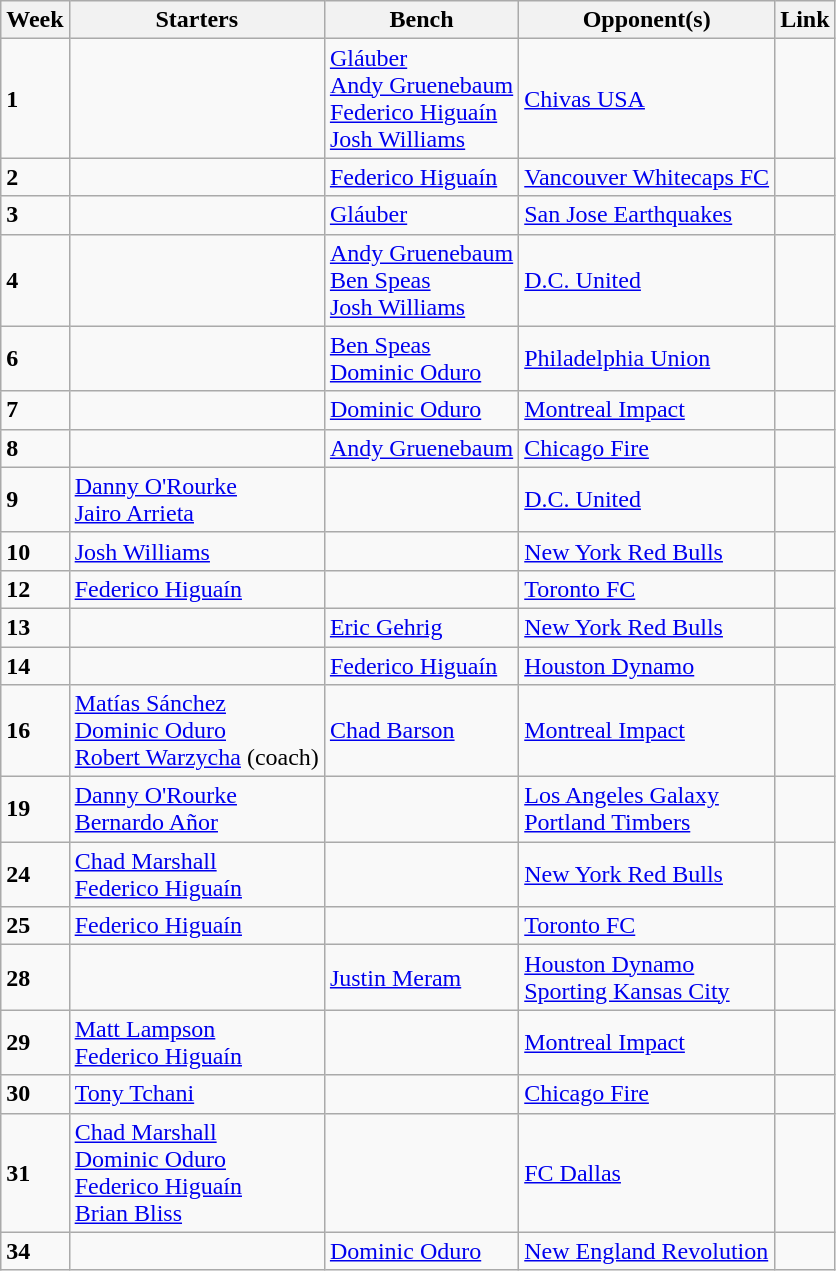<table class=wikitable style="display:inline-table;">
<tr>
<th>Week</th>
<th>Starters</th>
<th>Bench</th>
<th>Opponent(s)</th>
<th>Link</th>
</tr>
<tr>
<td><strong>1</strong></td>
<td></td>
<td> <a href='#'>Gláuber</a><br> <a href='#'>Andy Gruenebaum</a><br> <a href='#'>Federico Higuaín</a><br> <a href='#'>Josh Williams</a></td>
<td> <a href='#'>Chivas USA</a></td>
<td></td>
</tr>
<tr>
<td><strong>2</strong></td>
<td></td>
<td> <a href='#'>Federico Higuaín</a></td>
<td> <a href='#'>Vancouver Whitecaps FC</a></td>
<td></td>
</tr>
<tr>
<td><strong>3</strong></td>
<td></td>
<td> <a href='#'>Gláuber</a></td>
<td> <a href='#'>San Jose Earthquakes</a></td>
<td></td>
</tr>
<tr>
<td><strong>4</strong></td>
<td></td>
<td> <a href='#'>Andy Gruenebaum</a><br> <a href='#'>Ben Speas</a><br> <a href='#'>Josh Williams</a></td>
<td> <a href='#'>D.C. United</a></td>
<td></td>
</tr>
<tr>
<td><strong>6</strong></td>
<td></td>
<td> <a href='#'>Ben Speas</a><br> <a href='#'>Dominic Oduro</a></td>
<td> <a href='#'>Philadelphia Union</a></td>
<td></td>
</tr>
<tr>
<td><strong>7</strong></td>
<td></td>
<td> <a href='#'>Dominic Oduro</a></td>
<td> <a href='#'>Montreal Impact</a></td>
<td></td>
</tr>
<tr>
<td><strong>8</strong></td>
<td></td>
<td> <a href='#'>Andy Gruenebaum</a></td>
<td> <a href='#'>Chicago Fire</a></td>
<td></td>
</tr>
<tr>
<td><strong>9</strong></td>
<td> <a href='#'>Danny O'Rourke</a><br> <a href='#'>Jairo Arrieta</a></td>
<td></td>
<td> <a href='#'>D.C. United</a></td>
<td></td>
</tr>
<tr>
<td><strong>10</strong></td>
<td> <a href='#'>Josh Williams</a></td>
<td></td>
<td> <a href='#'>New York Red Bulls</a></td>
<td></td>
</tr>
<tr>
<td><strong>12</strong></td>
<td> <a href='#'>Federico Higuaín</a></td>
<td></td>
<td> <a href='#'>Toronto FC</a></td>
<td></td>
</tr>
<tr>
<td><strong>13</strong></td>
<td></td>
<td> <a href='#'>Eric Gehrig</a></td>
<td> <a href='#'>New York Red Bulls</a></td>
<td></td>
</tr>
<tr>
<td><strong>14</strong></td>
<td></td>
<td> <a href='#'>Federico Higuaín</a></td>
<td> <a href='#'>Houston Dynamo</a></td>
<td></td>
</tr>
<tr>
<td><strong>16</strong></td>
<td> <a href='#'>Matías Sánchez</a><br> <a href='#'>Dominic Oduro</a><br> <a href='#'>Robert Warzycha</a> (coach)</td>
<td> <a href='#'>Chad Barson</a></td>
<td> <a href='#'>Montreal Impact</a></td>
<td></td>
</tr>
<tr>
<td><strong>19</strong></td>
<td> <a href='#'>Danny O'Rourke</a><br> <a href='#'>Bernardo Añor</a></td>
<td></td>
<td> <a href='#'>Los Angeles Galaxy</a><br> <a href='#'>Portland Timbers</a></td>
<td></td>
</tr>
<tr>
<td><strong>24</strong></td>
<td> <a href='#'>Chad Marshall</a><br> <a href='#'>Federico Higuaín</a></td>
<td></td>
<td> <a href='#'>New York Red Bulls</a></td>
<td></td>
</tr>
<tr>
<td><strong>25</strong></td>
<td> <a href='#'>Federico Higuaín</a></td>
<td></td>
<td> <a href='#'>Toronto FC</a></td>
<td></td>
</tr>
<tr>
<td><strong>28</strong></td>
<td></td>
<td> <a href='#'>Justin Meram</a></td>
<td> <a href='#'>Houston Dynamo</a><br> <a href='#'>Sporting Kansas City</a></td>
<td></td>
</tr>
<tr>
<td><strong>29</strong></td>
<td> <a href='#'>Matt Lampson</a><br> <a href='#'>Federico Higuaín</a></td>
<td></td>
<td> <a href='#'>Montreal Impact</a></td>
<td></td>
</tr>
<tr>
<td><strong>30</strong></td>
<td> <a href='#'>Tony Tchani</a></td>
<td></td>
<td> <a href='#'>Chicago Fire</a></td>
<td></td>
</tr>
<tr>
<td><strong>31</strong></td>
<td> <a href='#'>Chad Marshall</a><br> <a href='#'>Dominic Oduro</a><br> <a href='#'>Federico Higuaín</a><br> <a href='#'>Brian Bliss</a></td>
<td></td>
<td> <a href='#'>FC Dallas</a></td>
<td></td>
</tr>
<tr>
<td><strong>34</strong></td>
<td></td>
<td> <a href='#'>Dominic Oduro</a></td>
<td> <a href='#'>New England Revolution</a></td>
<td></td>
</tr>
</table>
